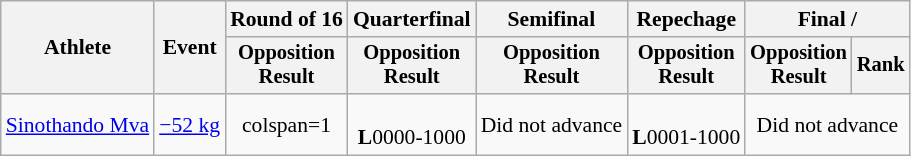<table class="wikitable" style="font-size:90%">
<tr>
<th rowspan=2>Athlete</th>
<th rowspan=2>Event</th>
<th>Round of 16</th>
<th>Quarterfinal</th>
<th>Semifinal</th>
<th>Repechage</th>
<th colspan=2>Final / </th>
</tr>
<tr style="font-size: 95%">
<th>Opposition<br>Result</th>
<th>Opposition<br>Result</th>
<th>Opposition<br>Result</th>
<th>Opposition<br>Result</th>
<th>Opposition<br>Result</th>
<th>Rank</th>
</tr>
<tr align=center>
<td align=left><a href='#'>Sinothando Mva</a></td>
<td align=left><a href='#'>−52 kg</a></td>
<td>colspan=1 </td>
<td><br><strong>L</strong>0000-1000</td>
<td>Did not advance</td>
<td><br><strong>L</strong>0001-1000</td>
<td colspan=2>Did not advance</td>
</tr>
</table>
